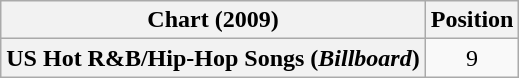<table class="wikitable plainrowheaders" style="text-align:center">
<tr>
<th scope="col">Chart (2009)</th>
<th scope="col">Position</th>
</tr>
<tr>
<th scope="row">US Hot R&B/Hip-Hop Songs (<em>Billboard</em>)</th>
<td>9</td>
</tr>
</table>
